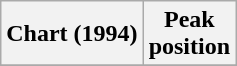<table class="wikitable sortable">
<tr>
<th align="left">Chart (1994)</th>
<th align="center">Peak<br>position</th>
</tr>
<tr>
</tr>
</table>
